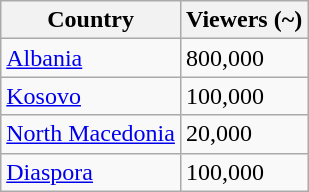<table class="wikitable sortable">
<tr>
<th>Country</th>
<th>Viewers (~)</th>
</tr>
<tr>
<td><a href='#'>Albania</a></td>
<td>800,000</td>
</tr>
<tr>
<td><a href='#'>Kosovo</a></td>
<td>100,000</td>
</tr>
<tr>
<td><a href='#'>North Macedonia</a></td>
<td>20,000</td>
</tr>
<tr>
<td><a href='#'>Diaspora</a></td>
<td>100,000</td>
</tr>
</table>
